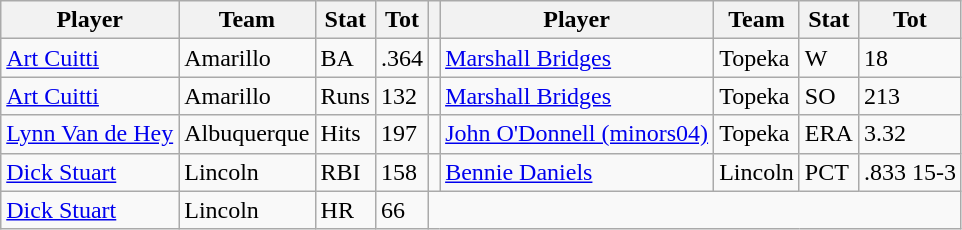<table class="wikitable">
<tr>
<th>Player</th>
<th>Team</th>
<th>Stat</th>
<th>Tot</th>
<th></th>
<th>Player</th>
<th>Team</th>
<th>Stat</th>
<th>Tot</th>
</tr>
<tr>
<td><a href='#'>Art Cuitti</a></td>
<td>Amarillo</td>
<td>BA</td>
<td>.364</td>
<td></td>
<td><a href='#'>Marshall Bridges</a></td>
<td>Topeka</td>
<td>W</td>
<td>18</td>
</tr>
<tr>
<td><a href='#'>Art Cuitti</a></td>
<td>Amarillo</td>
<td>Runs</td>
<td>132</td>
<td></td>
<td><a href='#'>Marshall Bridges</a></td>
<td>Topeka</td>
<td>SO</td>
<td>213</td>
</tr>
<tr>
<td><a href='#'>Lynn Van de Hey</a></td>
<td>Albuquerque</td>
<td>Hits</td>
<td>197</td>
<td></td>
<td><a href='#'>John O'Donnell (minors04)</a></td>
<td>Topeka</td>
<td>ERA</td>
<td>3.32</td>
</tr>
<tr>
<td><a href='#'>Dick Stuart</a></td>
<td>Lincoln</td>
<td>RBI</td>
<td>158</td>
<td></td>
<td><a href='#'>Bennie Daniels</a></td>
<td>Lincoln</td>
<td>PCT</td>
<td>.833 15-3</td>
</tr>
<tr>
<td><a href='#'>Dick Stuart</a></td>
<td>Lincoln</td>
<td>HR</td>
<td>66</td>
</tr>
</table>
